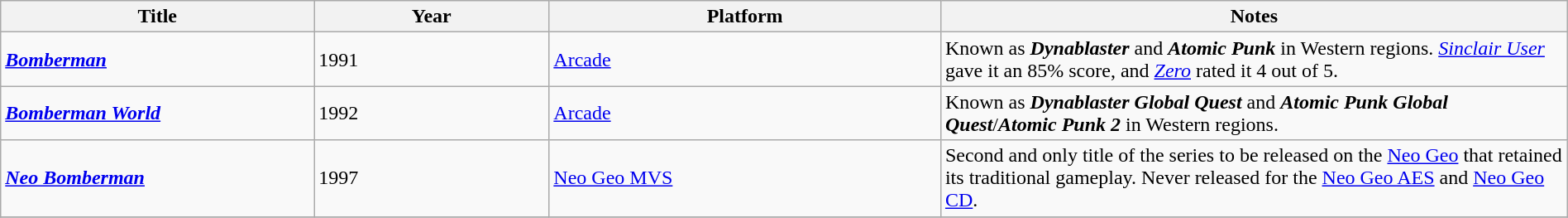<table class="wikitable" style="width: 100%;">
<tr>
<th scope="col" width=20%>Title</th>
<th scope="col" width=15%>Year</th>
<th scope="col" width=25%>Platform</th>
<th scope="col" style="width:40%;" class="unsortable">Notes</th>
</tr>
<tr>
<td><strong><em><a href='#'>Bomberman</a></em></strong></td>
<td> 1991</td>
<td><a href='#'>Arcade</a></td>
<td>Known as <strong><em>Dynablaster</em></strong> and <strong><em>Atomic Punk</em></strong> in Western regions. <em><a href='#'>Sinclair User</a></em> gave it an 85% score, and <em><a href='#'>Zero</a></em> rated it 4 out of 5.</td>
</tr>
<tr>
<td><strong><em><a href='#'>Bomberman World</a></em></strong></td>
<td> 1992</td>
<td><a href='#'>Arcade</a></td>
<td>Known as <strong><em>Dynablaster Global Quest</em></strong> and <strong><em>Atomic Punk Global Quest</em></strong>/<strong><em>Atomic Punk 2</em></strong> in Western regions.</td>
</tr>
<tr>
<td><strong><em><a href='#'>Neo Bomberman</a></em></strong></td>
<td> 1997</td>
<td><a href='#'>Neo Geo MVS</a></td>
<td>Second and only title of the series to be released on the <a href='#'>Neo Geo</a> that retained its traditional gameplay. Never released for the <a href='#'>Neo Geo AES</a> and <a href='#'>Neo Geo CD</a>.</td>
</tr>
<tr>
</tr>
</table>
